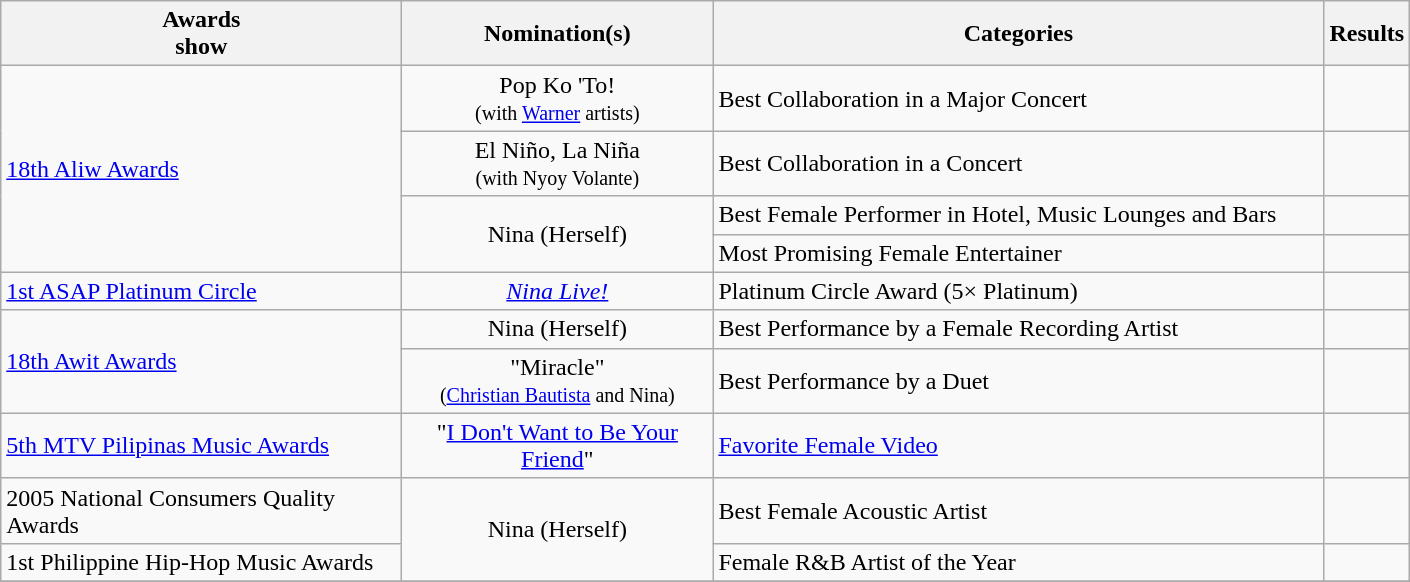<table class="wikitable">
<tr>
<th width="260">Awards<br>show</th>
<th width="200">Nomination(s)</th>
<th width="400">Categories</th>
<th>Results</th>
</tr>
<tr>
<td rowspan="4"><a href='#'>18th Aliw Awards</a></td>
<td align="center">Pop Ko 'To!<br><small>(with <a href='#'>Warner</a> artists)</small></td>
<td>Best Collaboration in a Major Concert</td>
<td></td>
</tr>
<tr>
<td align="center">El Niño, La Niña<br><small>(with Nyoy Volante)</small></td>
<td>Best Collaboration in a Concert</td>
<td></td>
</tr>
<tr>
<td align="center" rowspan="2">Nina (Herself)</td>
<td>Best Female Performer in Hotel, Music Lounges and Bars</td>
<td></td>
</tr>
<tr>
<td>Most Promising Female Entertainer</td>
<td></td>
</tr>
<tr>
<td><a href='#'>1st ASAP Platinum Circle</a></td>
<td align="center"><em><a href='#'>Nina Live!</a></em></td>
<td>Platinum Circle Award (5× Platinum)</td>
<td></td>
</tr>
<tr>
<td rowspan="2"><a href='#'>18th Awit Awards</a></td>
<td align="center">Nina (Herself)</td>
<td>Best Performance by a Female Recording Artist</td>
<td></td>
</tr>
<tr>
<td align="center">"Miracle"<br><small>(<a href='#'>Christian Bautista</a> and Nina)</small></td>
<td>Best Performance by a Duet</td>
<td></td>
</tr>
<tr>
<td><a href='#'>5th MTV Pilipinas Music Awards</a></td>
<td align="center">"<a href='#'>I Don't Want to Be Your Friend</a>"</td>
<td><a href='#'>Favorite Female Video</a></td>
<td></td>
</tr>
<tr>
<td>2005 National Consumers Quality Awards</td>
<td align="center" rowspan="2">Nina (Herself)</td>
<td>Best Female Acoustic Artist</td>
<td></td>
</tr>
<tr>
<td>1st Philippine Hip-Hop Music Awards</td>
<td>Female R&B Artist of the Year</td>
<td></td>
</tr>
<tr>
</tr>
</table>
